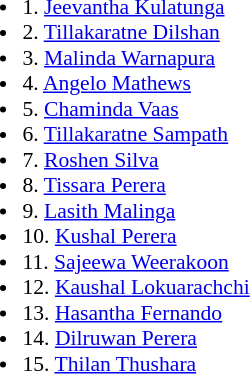<table border=0 style="font-size:90%; text-align:left;">
<tr>
<td width=25% valign=top><br><ul><li>1. <a href='#'>Jeevantha Kulatunga</a></li><li>2. <a href='#'>Tillakaratne Dilshan</a></li><li>3. <a href='#'>Malinda Warnapura</a></li><li>4. <a href='#'>Angelo Mathews</a></li><li>5. <a href='#'>Chaminda Vaas</a></li><li>6. <a href='#'>Tillakaratne Sampath</a></li><li>7. <a href='#'>Roshen Silva</a></li><li>8. <a href='#'>Tissara Perera</a></li><li>9. <a href='#'>Lasith Malinga</a></li><li>10. <a href='#'>Kushal Perera</a></li><li>11. <a href='#'>Sajeewa Weerakoon</a></li><li>12. <a href='#'>Kaushal Lokuarachchi</a></li><li>13. <a href='#'>Hasantha Fernando</a></li><li>14. <a href='#'>Dilruwan Perera</a></li><li>15. <a href='#'>Thilan Thushara</a></li></ul></td>
</tr>
</table>
